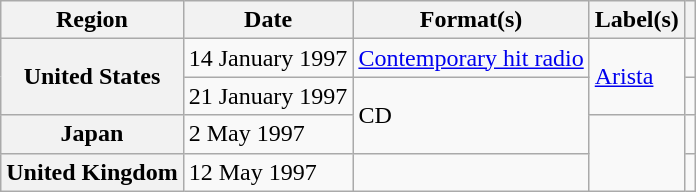<table class="wikitable plainrowheaders">
<tr>
<th scope="col">Region</th>
<th scope="col">Date</th>
<th scope="col">Format(s)</th>
<th scope="col">Label(s)</th>
<th scope="col"></th>
</tr>
<tr>
<th scope="row" rowspan="2">United States</th>
<td>14 January 1997</td>
<td><a href='#'>Contemporary hit radio</a></td>
<td rowspan="2"><a href='#'>Arista</a></td>
<td></td>
</tr>
<tr>
<td>21 January 1997</td>
<td rowspan="2">CD</td>
<td></td>
</tr>
<tr>
<th scope="row">Japan</th>
<td>2 May 1997</td>
<td rowspan="2"></td>
<td></td>
</tr>
<tr>
<th scope="row">United Kingdom</th>
<td>12 May 1997</td>
<td></td>
<td></td>
</tr>
</table>
